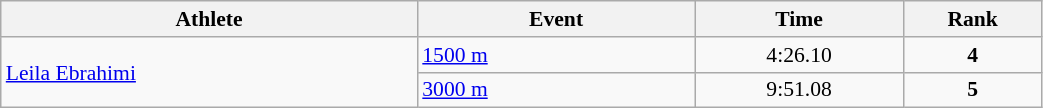<table class="wikitable" width="55%" style="text-align:center; font-size:90%">
<tr>
<th width="30%">Athlete</th>
<th width="20%">Event</th>
<th width="15%">Time</th>
<th width="10%">Rank</th>
</tr>
<tr>
<td rowspan=2 align="left"><a href='#'>Leila Ebrahimi</a></td>
<td align="left"><a href='#'>1500 m</a></td>
<td>4:26.10</td>
<td><strong>4</strong></td>
</tr>
<tr>
<td align="left"><a href='#'>3000 m</a></td>
<td>9:51.08</td>
<td><strong>5</strong></td>
</tr>
</table>
